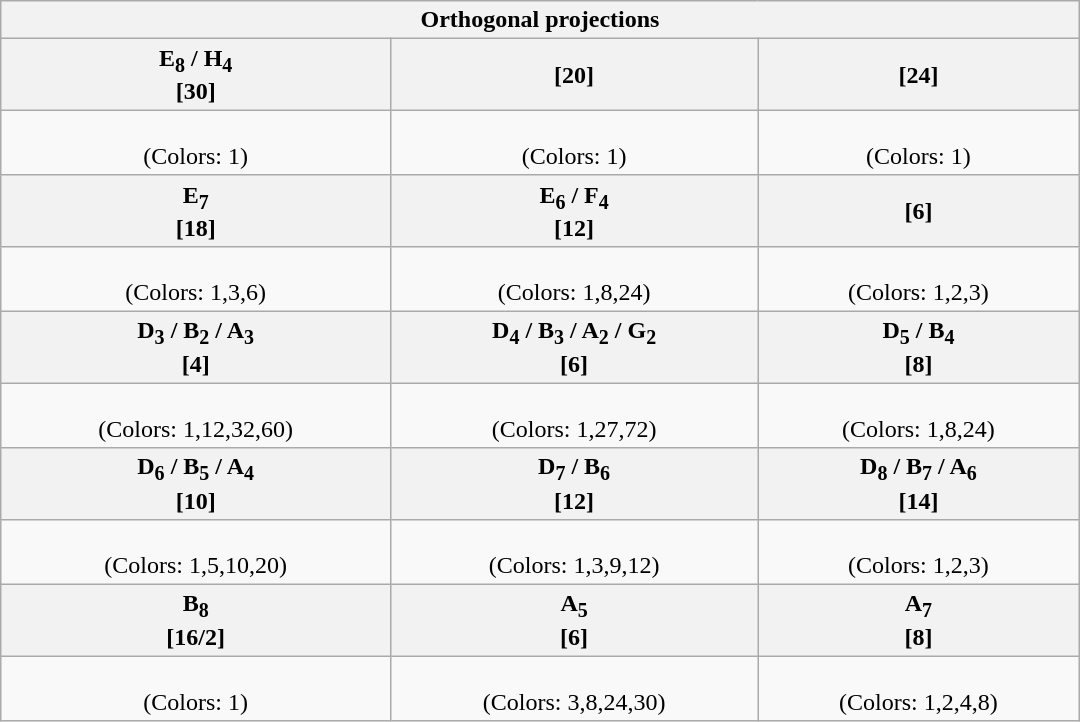<table class="wikitable collapsible collapsed" width=720>
<tr>
<th colspan=3>Orthogonal projections</th>
</tr>
<tr>
<th>E<sub>8</sub> / H<sub>4</sub><br>[30]</th>
<th>[20]</th>
<th>[24]</th>
</tr>
<tr align=center>
<td><br>(Colors: 1)</td>
<td><br>(Colors: 1)</td>
<td><br>(Colors: 1)</td>
</tr>
<tr align=center>
<th>E<sub>7</sub><br>[18]</th>
<th>E<sub>6</sub> / F<sub>4</sub><br>[12]</th>
<th>[6]</th>
</tr>
<tr align=center>
<td><br>(Colors: 1,3,6)</td>
<td><br>(Colors: 1,8,24)</td>
<td><br>(Colors: 1,2,3)</td>
</tr>
<tr align=center>
<th>D<sub>3</sub> / B<sub>2</sub> / A<sub>3</sub><br>[4]</th>
<th>D<sub>4</sub> / B<sub>3</sub> / A<sub>2</sub> / G<sub>2</sub><br>[6]</th>
<th>D<sub>5</sub> / B<sub>4</sub><br>[8]</th>
</tr>
<tr align=center>
<td><br>(Colors: 1,12,32,60)</td>
<td><br>(Colors: 1,27,72)</td>
<td><br>(Colors: 1,8,24)</td>
</tr>
<tr align=center>
<th>D<sub>6</sub> / B<sub>5</sub> / A<sub>4</sub><br>[10]</th>
<th>D<sub>7</sub> / B<sub>6</sub><br>[12]</th>
<th>D<sub>8</sub> / B<sub>7</sub> / A<sub>6</sub><br>[14]</th>
</tr>
<tr align=center>
<td><br>(Colors: 1,5,10,20)</td>
<td><br>(Colors: 1,3,9,12)</td>
<td><br>(Colors: 1,2,3)</td>
</tr>
<tr align=center>
<th>B<sub>8</sub><br>[16/2]</th>
<th>A<sub>5</sub><br>[6]</th>
<th>A<sub>7</sub><br>[8]</th>
</tr>
<tr align=center>
<td><br>(Colors: 1)</td>
<td><br>(Colors: 3,8,24,30)</td>
<td><br>(Colors: 1,2,4,8)</td>
</tr>
</table>
